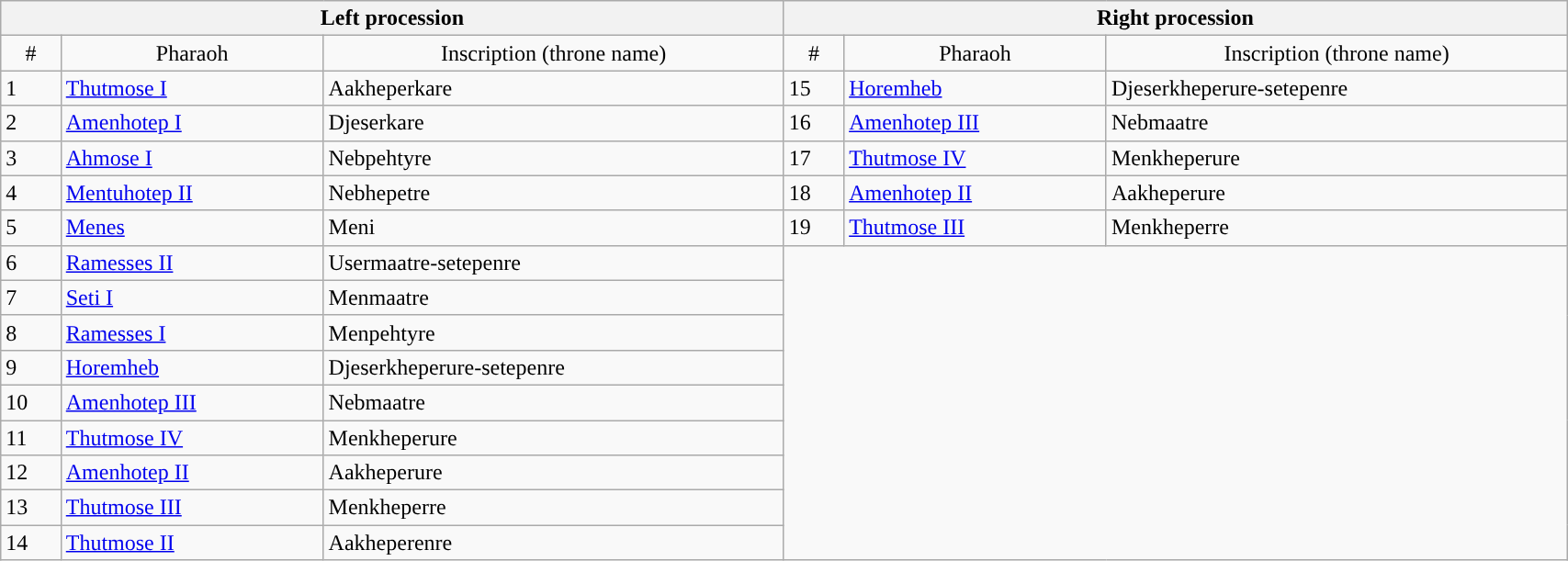<table class="wikitable" width="90%">
<tr>
<th colspan="3" style="text-align: center;">Left procession</th>
<th colspan="3" style="text-align: center;">Right procession</th>
</tr>
<tr>
<td style="text-align: center;">#</td>
<td style="text-align: center;">Pharaoh</td>
<td style="text-align: center;">Inscription (throne name)</td>
<td style="text-align: center;">#</td>
<td style="text-align: center;">Pharaoh</td>
<td style="text-align: center;">Inscription (throne name)</td>
</tr>
<tr>
<td>1</td>
<td><a href='#'>Thutmose I</a></td>
<td>Aakheperkare</td>
<td>15</td>
<td><a href='#'>Horemheb</a></td>
<td>Djeserkheperure-setepenre</td>
</tr>
<tr>
<td>2</td>
<td><a href='#'>Amenhotep I</a></td>
<td>Djeserkare</td>
<td>16</td>
<td><a href='#'>Amenhotep III</a></td>
<td>Nebmaatre</td>
</tr>
<tr>
<td>3</td>
<td><a href='#'>Ahmose I</a></td>
<td>Nebpehtyre</td>
<td>17</td>
<td><a href='#'>Thutmose IV</a></td>
<td>Menkheperure</td>
</tr>
<tr>
<td>4</td>
<td><a href='#'>Mentuhotep II</a></td>
<td>Nebhepetre</td>
<td>18</td>
<td><a href='#'>Amenhotep II</a></td>
<td>Aakheperure</td>
</tr>
<tr>
<td>5</td>
<td><a href='#'>Menes</a></td>
<td>Meni</td>
<td>19</td>
<td><a href='#'>Thutmose III</a></td>
<td>Menkheperre</td>
</tr>
<tr>
<td>6</td>
<td><a href='#'>Ramesses II</a></td>
<td>Usermaatre-setepenre</td>
<td rowspan="9" colspan="3"></td>
</tr>
<tr>
<td>7</td>
<td><a href='#'>Seti I</a></td>
<td>Menmaatre</td>
</tr>
<tr>
<td>8</td>
<td><a href='#'>Ramesses I</a></td>
<td>Menpehtyre</td>
</tr>
<tr>
<td>9</td>
<td><a href='#'>Horemheb</a></td>
<td>Djeserkheperure-setepenre</td>
</tr>
<tr>
<td>10</td>
<td><a href='#'>Amenhotep III</a></td>
<td>Nebmaatre</td>
</tr>
<tr>
<td>11</td>
<td><a href='#'>Thutmose IV</a></td>
<td>Menkheperure</td>
</tr>
<tr>
<td>12</td>
<td><a href='#'>Amenhotep II</a></td>
<td>Aakheperure</td>
</tr>
<tr>
<td>13</td>
<td><a href='#'>Thutmose III</a></td>
<td>Menkheperre</td>
</tr>
<tr>
<td>14</td>
<td><a href='#'>Thutmose II</a></td>
<td>Aakheperenre</td>
</tr>
</table>
